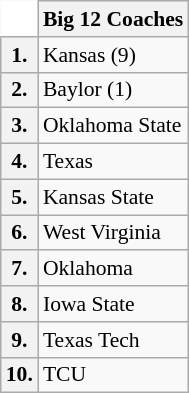<table class="wikitable" style="white-space:nowrap; font-size:90%;">
<tr>
<td ! colspan=1 style="background:white; border-top-style:hidden; border-left-style:hidden;"></td>
<th>Big 12 Coaches</th>
</tr>
<tr>
<th>1.</th>
<td>Kansas (9)</td>
</tr>
<tr>
<th>2.</th>
<td>Baylor (1)</td>
</tr>
<tr>
<th>3.</th>
<td>Oklahoma State</td>
</tr>
<tr>
<th>4.</th>
<td>Texas</td>
</tr>
<tr>
<th>5.</th>
<td>Kansas State</td>
</tr>
<tr>
<th>6.</th>
<td>West Virginia</td>
</tr>
<tr>
<th>7.</th>
<td>Oklahoma</td>
</tr>
<tr>
<th>8.</th>
<td>Iowa State</td>
</tr>
<tr>
<th>9.</th>
<td>Texas Tech</td>
</tr>
<tr>
<th>10.</th>
<td>TCU</td>
</tr>
</table>
